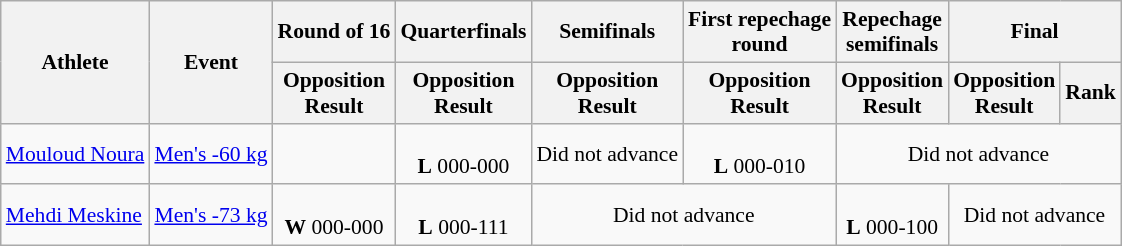<table class="wikitable" style="font-size:90%">
<tr>
<th rowspan="2">Athlete</th>
<th rowspan="2">Event</th>
<th>Round of 16</th>
<th>Quarterfinals</th>
<th>Semifinals</th>
<th>First repechage <br>round</th>
<th>Repechage <br>semifinals</th>
<th colspan="2">Final</th>
</tr>
<tr>
<th>Opposition<br>Result</th>
<th>Opposition<br>Result</th>
<th>Opposition<br>Result</th>
<th>Opposition<br>Result</th>
<th>Opposition<br>Result</th>
<th>Opposition<br>Result</th>
<th>Rank</th>
</tr>
<tr align=center>
<td align=left><a href='#'>Mouloud Noura</a></td>
<td align=left><a href='#'>Men's -60 kg</a></td>
<td></td>
<td><br><strong>L</strong> 000-000 </td>
<td>Did not advance</td>
<td><br><strong>L</strong> 000-010</td>
<td colspan=3>Did not advance</td>
</tr>
<tr align=center>
<td align=left><a href='#'>Mehdi Meskine</a></td>
<td align=left><a href='#'>Men's -73 kg</a></td>
<td><br><strong>W</strong> 000-000 </td>
<td><br><strong>L</strong> 000-111</td>
<td colspan=2>Did not advance</td>
<td><br><strong>L</strong> 000-100</td>
<td colspan=2>Did not advance</td>
</tr>
</table>
